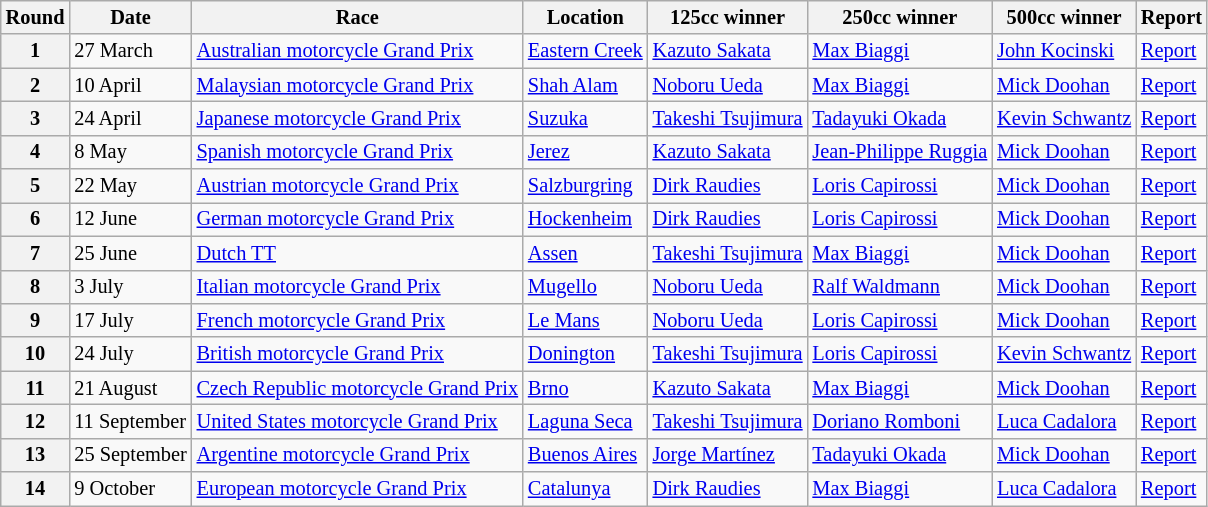<table class="wikitable" style="font-size: 85%;">
<tr>
<th>Round</th>
<th>Date</th>
<th>Race</th>
<th>Location</th>
<th>125cc winner</th>
<th>250cc winner</th>
<th>500cc winner</th>
<th>Report</th>
</tr>
<tr>
<th>1</th>
<td>27 March</td>
<td> <a href='#'>Australian motorcycle Grand Prix</a></td>
<td><a href='#'>Eastern Creek</a></td>
<td> <a href='#'>Kazuto Sakata</a></td>
<td> <a href='#'>Max Biaggi</a></td>
<td> <a href='#'>John Kocinski</a></td>
<td><a href='#'>Report</a></td>
</tr>
<tr>
<th>2</th>
<td>10 April</td>
<td> <a href='#'>Malaysian motorcycle Grand Prix</a></td>
<td><a href='#'>Shah Alam</a></td>
<td> <a href='#'>Noboru Ueda</a></td>
<td> <a href='#'>Max Biaggi</a></td>
<td> <a href='#'>Mick Doohan</a></td>
<td><a href='#'>Report</a></td>
</tr>
<tr>
<th>3</th>
<td>24 April</td>
<td> <a href='#'>Japanese motorcycle Grand Prix</a></td>
<td><a href='#'>Suzuka</a></td>
<td> <a href='#'>Takeshi Tsujimura</a></td>
<td> <a href='#'>Tadayuki Okada</a></td>
<td> <a href='#'>Kevin Schwantz</a></td>
<td><a href='#'>Report</a></td>
</tr>
<tr>
<th>4</th>
<td>8 May</td>
<td> <a href='#'>Spanish motorcycle Grand Prix</a></td>
<td><a href='#'>Jerez</a></td>
<td> <a href='#'>Kazuto Sakata</a></td>
<td> <a href='#'>Jean-Philippe Ruggia</a></td>
<td> <a href='#'>Mick Doohan</a></td>
<td><a href='#'>Report</a></td>
</tr>
<tr>
<th>5</th>
<td>22 May</td>
<td> <a href='#'>Austrian motorcycle Grand Prix</a></td>
<td><a href='#'>Salzburgring</a></td>
<td> <a href='#'>Dirk Raudies</a></td>
<td> <a href='#'>Loris Capirossi</a></td>
<td> <a href='#'>Mick Doohan</a></td>
<td><a href='#'>Report</a></td>
</tr>
<tr>
<th>6</th>
<td>12 June</td>
<td> <a href='#'>German motorcycle Grand Prix</a></td>
<td><a href='#'>Hockenheim</a></td>
<td> <a href='#'>Dirk Raudies</a></td>
<td> <a href='#'>Loris Capirossi</a></td>
<td> <a href='#'>Mick Doohan</a></td>
<td><a href='#'>Report</a></td>
</tr>
<tr>
<th>7</th>
<td>25 June</td>
<td> <a href='#'>Dutch TT</a></td>
<td><a href='#'>Assen</a></td>
<td> <a href='#'>Takeshi Tsujimura</a></td>
<td> <a href='#'>Max Biaggi</a></td>
<td> <a href='#'>Mick Doohan</a></td>
<td><a href='#'>Report</a></td>
</tr>
<tr>
<th>8</th>
<td>3 July</td>
<td> <a href='#'>Italian motorcycle Grand Prix</a></td>
<td><a href='#'>Mugello</a></td>
<td> <a href='#'>Noboru Ueda</a></td>
<td> <a href='#'>Ralf Waldmann</a></td>
<td> <a href='#'>Mick Doohan</a></td>
<td><a href='#'>Report</a></td>
</tr>
<tr>
<th>9</th>
<td>17 July</td>
<td> <a href='#'>French motorcycle Grand Prix</a></td>
<td><a href='#'>Le Mans</a></td>
<td> <a href='#'>Noboru Ueda</a></td>
<td> <a href='#'>Loris Capirossi</a></td>
<td> <a href='#'>Mick Doohan</a></td>
<td><a href='#'>Report</a></td>
</tr>
<tr>
<th>10</th>
<td>24 July</td>
<td> <a href='#'>British motorcycle Grand Prix</a></td>
<td><a href='#'>Donington</a></td>
<td> <a href='#'>Takeshi Tsujimura</a></td>
<td> <a href='#'>Loris Capirossi</a></td>
<td> <a href='#'>Kevin Schwantz</a></td>
<td><a href='#'>Report</a></td>
</tr>
<tr>
<th>11</th>
<td>21 August</td>
<td> <a href='#'>Czech Republic motorcycle Grand Prix</a></td>
<td><a href='#'>Brno</a></td>
<td> <a href='#'>Kazuto Sakata</a></td>
<td> <a href='#'>Max Biaggi</a></td>
<td> <a href='#'>Mick Doohan</a></td>
<td><a href='#'>Report</a></td>
</tr>
<tr>
<th>12</th>
<td>11 September</td>
<td> <a href='#'>United States motorcycle Grand Prix</a></td>
<td><a href='#'>Laguna Seca</a></td>
<td> <a href='#'>Takeshi Tsujimura</a></td>
<td>  <a href='#'>Doriano Romboni</a></td>
<td>  <a href='#'>Luca Cadalora</a></td>
<td><a href='#'>Report</a></td>
</tr>
<tr>
<th>13</th>
<td>25 September</td>
<td> <a href='#'>Argentine motorcycle Grand Prix</a></td>
<td><a href='#'>Buenos Aires</a></td>
<td> <a href='#'>Jorge Martínez</a></td>
<td> <a href='#'>Tadayuki Okada</a></td>
<td> <a href='#'>Mick Doohan</a></td>
<td><a href='#'>Report</a></td>
</tr>
<tr>
<th>14</th>
<td>9 October</td>
<td> <a href='#'>European motorcycle Grand Prix</a></td>
<td><a href='#'>Catalunya</a></td>
<td> <a href='#'>Dirk Raudies</a></td>
<td> <a href='#'>Max Biaggi</a></td>
<td> <a href='#'>Luca Cadalora</a></td>
<td><a href='#'>Report</a></td>
</tr>
</table>
